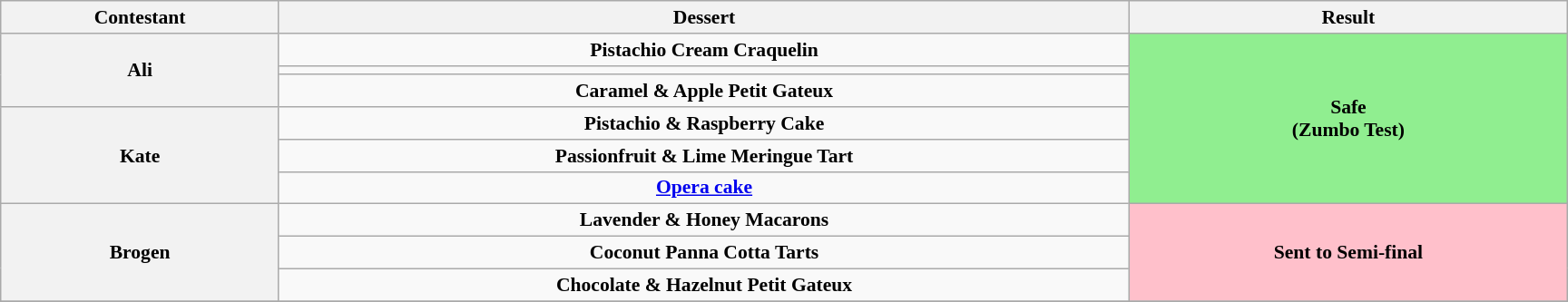<table class="wikitable plainrowheaders" style="text-align:center; font-size:90%; width:80em;">
<tr>
<th>Contestant</th>
<th>Dessert</th>
<th>Result</th>
</tr>
<tr>
<th rowspan="3">Ali</th>
<td><strong>Pistachio Cream Craquelin</strong></td>
<td rowspan="6" style="background:lightgreen;"><strong>Safe<br>(Zumbo Test)</strong></td>
</tr>
<tr>
<td></td>
</tr>
<tr>
<td><strong>Caramel & Apple Petit Gateux</strong></td>
</tr>
<tr>
<th rowspan="3">Kate</th>
<td><strong>Pistachio & Raspberry Cake</strong></td>
</tr>
<tr>
<td><strong>Passionfruit & Lime Meringue Tart</strong></td>
</tr>
<tr>
<td><strong><a href='#'>Opera cake</a></strong></td>
</tr>
<tr>
<th rowspan="3">Brogen</th>
<td><strong>Lavender & Honey Macarons</strong></td>
<td rowspan="3" style="background:pink;"><strong>Sent to Semi-final</strong></td>
</tr>
<tr>
<td><strong>Coconut Panna Cotta Tarts</strong></td>
</tr>
<tr>
<td><strong>Chocolate & Hazelnut Petit Gateux</strong></td>
</tr>
<tr>
</tr>
</table>
